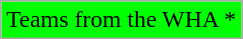<table class="wikitable">
<tr>
<td style="background-color:#00FF00;">Teams from the WHA *</td>
</tr>
</table>
